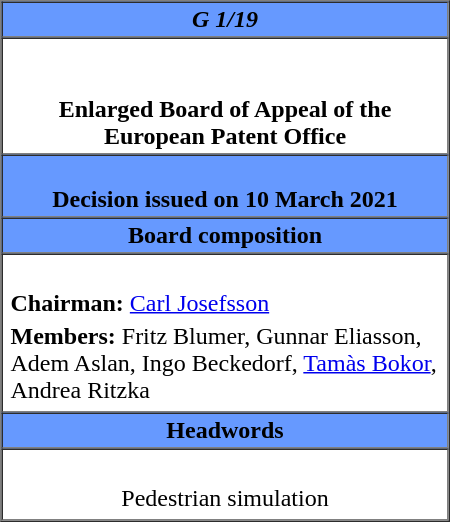<table cellpadding="2" cellspacing="0" border="1" align="right" style="margin-left: 0.5em" width=300px>
<tr>
<th bgcolor="6699FF"><strong><em>G 1/19</em></strong></th>
</tr>
<tr>
<td align="center"><br><br><strong>Enlarged Board of Appeal of the European Patent Office</strong></td>
</tr>
<tr>
<th bgcolor="6699FF"> <br> Decision issued on 10 March 2021</th>
</tr>
<tr>
<th bgcolor="6699FF"><strong>Board composition</strong></th>
</tr>
<tr>
<td><br><table align="center">
<tr>
<td><strong>Chairman:</strong> <a href='#'>Carl Josefsson</a></td>
</tr>
<tr>
<td><strong>Members:</strong> Fritz Blumer, Gunnar Eliasson, Adem Aslan, Ingo Beckedorf, <a href='#'>Tamàs Bokor</a>, Andrea Ritzka</td>
</tr>
</table>
</td>
</tr>
<tr>
<th bgcolor="6699FF"><strong>Headwords</strong></th>
</tr>
<tr>
<td><br><table align="center">
<tr>
<td>Pedestrian simulation</td>
</tr>
</table>
</td>
</tr>
<tr>
</tr>
</table>
